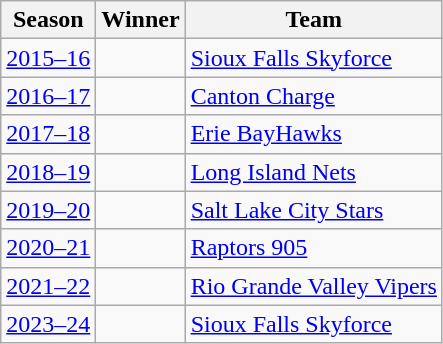<table class="wikitable sortable">
<tr>
<th>Season</th>
<th>Winner</th>
<th>Team</th>
</tr>
<tr>
<td><a href='#'>2015–16</a></td>
<td></td>
<td><a href='#'>Sioux Falls Skyforce</a></td>
</tr>
<tr>
<td><a href='#'>2016–17</a></td>
<td></td>
<td><a href='#'>Canton Charge</a></td>
</tr>
<tr>
<td><a href='#'>2017–18</a></td>
<td></td>
<td><a href='#'>Erie BayHawks</a></td>
</tr>
<tr>
<td><a href='#'>2018–19</a></td>
<td></td>
<td><a href='#'>Long Island Nets</a></td>
</tr>
<tr>
<td><a href='#'>2019–20</a></td>
<td></td>
<td><a href='#'>Salt Lake City Stars</a></td>
</tr>
<tr>
<td><a href='#'>2020–21</a></td>
<td></td>
<td><a href='#'>Raptors 905</a></td>
</tr>
<tr>
<td><a href='#'>2021–22</a></td>
<td></td>
<td><a href='#'>Rio Grande Valley Vipers</a></td>
</tr>
<tr>
<td><a href='#'>2023–24</a></td>
<td></td>
<td><a href='#'>Sioux Falls Skyforce</a></td>
</tr>
</table>
